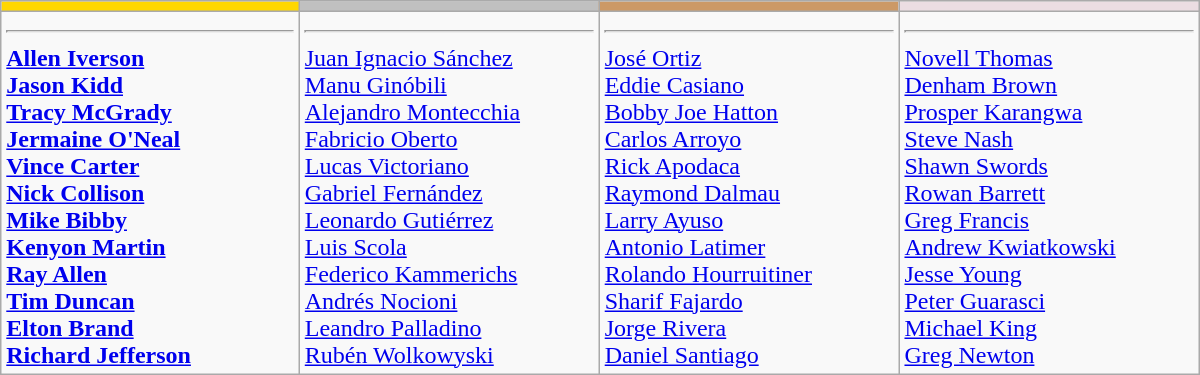<table border="1" cellpadding="2" width="800" class="wikitable">
<tr>
<td !align="center" width="200" bgcolor="gold"></td>
<td !align="center" width="200" bgcolor="silver"></td>
<td !align="center" width="200" bgcolor="#cc9966"></td>
<td !align="center" width="200" bgcolor="#EBDDE2"></td>
</tr>
<tr valign=top>
<td><strong> <hr> <a href='#'>Allen Iverson</a> <br> <a href='#'>Jason Kidd</a> <br> <a href='#'>Tracy McGrady</a> <br> <a href='#'>Jermaine O'Neal</a> <br> <a href='#'>Vince Carter</a> <br> <a href='#'>Nick Collison</a> <br> <a href='#'>Mike Bibby</a> <br> <a href='#'>Kenyon Martin</a> <br> <a href='#'>Ray Allen</a> <br> <a href='#'>Tim Duncan</a> <br> <a href='#'>Elton Brand</a> <br> <a href='#'>Richard Jefferson</a></strong></td>
<td> <hr> <a href='#'>Juan Ignacio Sánchez</a> <br> <a href='#'>Manu Ginóbili</a> <br> <a href='#'>Alejandro Montecchia</a> <br> <a href='#'>Fabricio Oberto</a> <br> <a href='#'>Lucas Victoriano</a> <br> <a href='#'>Gabriel Fernández</a> <br> <a href='#'>Leonardo Gutiérrez</a> <br> <a href='#'>Luis Scola</a> <br> <a href='#'>Federico Kammerichs</a> <br> <a href='#'>Andrés Nocioni</a> <br> <a href='#'>Leandro Palladino</a> <br> <a href='#'>Rubén Wolkowyski</a></td>
<td> <hr> <a href='#'>José Ortiz</a> <br> <a href='#'>Eddie Casiano</a> <br> <a href='#'>Bobby Joe Hatton</a> <br> <a href='#'>Carlos Arroyo</a> <br> <a href='#'>Rick Apodaca</a> <br> <a href='#'>Raymond Dalmau</a> <br> <a href='#'>Larry Ayuso</a> <br> <a href='#'>Antonio Latimer</a> <br> <a href='#'>Rolando Hourruitiner</a> <br> <a href='#'>Sharif Fajardo</a> <br> <a href='#'>Jorge Rivera</a> <br> <a href='#'>Daniel Santiago</a></td>
<td> <hr> <a href='#'>Novell Thomas</a> <br> <a href='#'>Denham Brown</a> <br> <a href='#'>Prosper Karangwa</a> <br> <a href='#'>Steve Nash</a> <br> <a href='#'>Shawn Swords</a> <br> <a href='#'>Rowan Barrett</a> <br> <a href='#'>Greg Francis</a> <br> <a href='#'>Andrew Kwiatkowski</a> <br> <a href='#'>Jesse Young</a> <br> <a href='#'>Peter Guarasci</a> <br> <a href='#'>Michael King</a> <br> <a href='#'>Greg Newton</a></td>
</tr>
</table>
